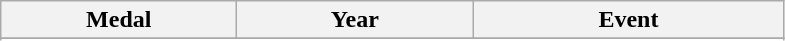<table class="wikitable">
<tr>
<th width=150>Medal</th>
<th width=150>Year</th>
<th width=200>Event</th>
</tr>
<tr>
</tr>
<tr>
</tr>
</table>
